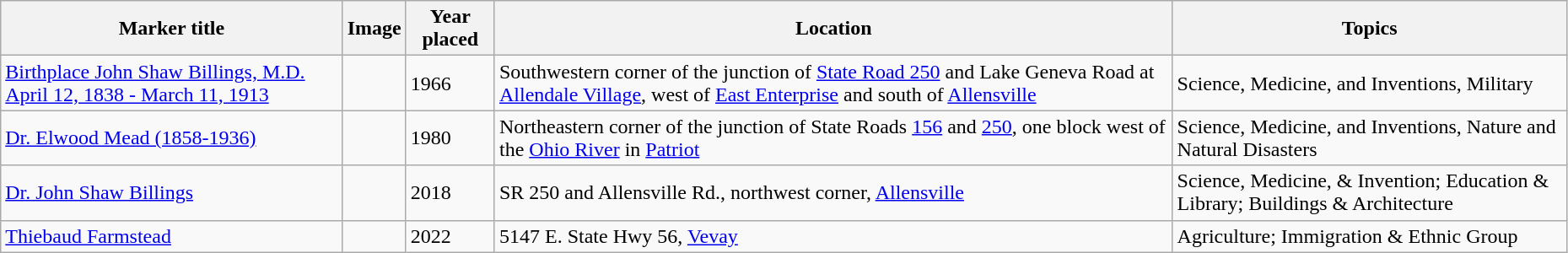<table class="wikitable sortable" style="width:98%">
<tr>
<th>Marker title</th>
<th class="unsortable">Image</th>
<th>Year placed</th>
<th>Location</th>
<th>Topics</th>
</tr>
<tr>
<td><a href='#'>Birthplace John Shaw Billings, M.D. April 12, 1838 - March 11, 1913</a></td>
<td></td>
<td>1966</td>
<td>Southwestern corner of the junction of <a href='#'>State Road 250</a> and Lake Geneva Road at <a href='#'>Allendale Village</a>, west of <a href='#'>East Enterprise</a> and south of <a href='#'>Allensville</a><br><small></small></td>
<td>Science, Medicine, and Inventions, Military</td>
</tr>
<tr ->
<td><a href='#'>Dr. Elwood Mead (1858-1936)</a></td>
<td></td>
<td>1980</td>
<td>Northeastern corner of the junction of State Roads <a href='#'>156</a> and <a href='#'>250</a>, one block west of the <a href='#'>Ohio River</a> in <a href='#'>Patriot</a><br><small></small></td>
<td>Science, Medicine, and Inventions, Nature and Natural Disasters</td>
</tr>
<tr>
<td><a href='#'>Dr. John Shaw Billings</a></td>
<td></td>
<td>2018</td>
<td>SR 250 and Allensville Rd., northwest corner, <a href='#'>Allensville</a><br><small></small></td>
<td>Science, Medicine, & Invention; Education & Library; Buildings & Architecture</td>
</tr>
<tr>
<td><a href='#'>Thiebaud Farmstead</a></td>
<td></td>
<td>2022</td>
<td>5147 E. State Hwy 56, <a href='#'>Vevay</a><br><small></small></td>
<td>Agriculture; Immigration & Ethnic Group</td>
</tr>
</table>
